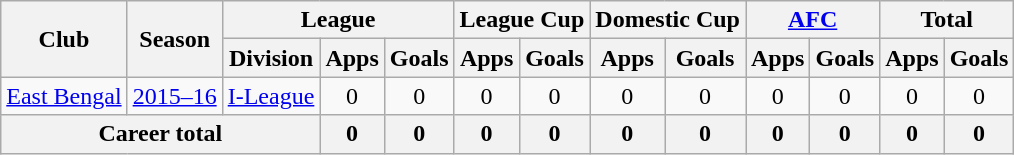<table class="wikitable" style="text-align: center;">
<tr>
<th rowspan="2">Club</th>
<th rowspan="2">Season</th>
<th colspan="3">League</th>
<th colspan="2">League Cup</th>
<th colspan="2">Domestic Cup</th>
<th colspan="2"><a href='#'>AFC</a></th>
<th colspan="2">Total</th>
</tr>
<tr>
<th>Division</th>
<th>Apps</th>
<th>Goals</th>
<th>Apps</th>
<th>Goals</th>
<th>Apps</th>
<th>Goals</th>
<th>Apps</th>
<th>Goals</th>
<th>Apps</th>
<th>Goals</th>
</tr>
<tr>
<td rowspan="1"><a href='#'>East Bengal</a></td>
<td><a href='#'>2015–16</a></td>
<td><a href='#'>I-League</a></td>
<td>0</td>
<td>0</td>
<td>0</td>
<td>0</td>
<td>0</td>
<td>0</td>
<td>0</td>
<td>0</td>
<td>0</td>
<td>0</td>
</tr>
<tr>
<th colspan="3">Career total</th>
<th>0</th>
<th>0</th>
<th>0</th>
<th>0</th>
<th>0</th>
<th>0</th>
<th>0</th>
<th>0</th>
<th>0</th>
<th>0</th>
</tr>
</table>
